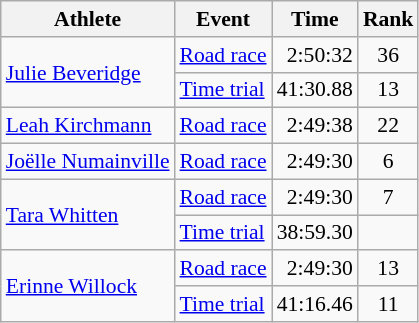<table class=wikitable style="font-size:90%">
<tr>
<th>Athlete</th>
<th>Event</th>
<th>Time</th>
<th>Rank</th>
</tr>
<tr>
<td rowspan="2"><a href='#'>Julie Beveridge</a></td>
<td><a href='#'>Road race</a></td>
<td align=right>2:50:32</td>
<td align=center>36</td>
</tr>
<tr>
<td><a href='#'>Time trial</a></td>
<td align=right>41:30.88</td>
<td align=center>13</td>
</tr>
<tr>
<td><a href='#'>Leah Kirchmann</a></td>
<td><a href='#'>Road race</a></td>
<td align=right>2:49:38</td>
<td align=center>22</td>
</tr>
<tr>
<td><a href='#'>Joëlle Numainville</a></td>
<td><a href='#'>Road race</a></td>
<td align=right>2:49:30</td>
<td align=center>6</td>
</tr>
<tr>
<td rowspan="2"><a href='#'>Tara Whitten</a></td>
<td><a href='#'>Road race</a></td>
<td align=right>2:49:30</td>
<td align=center>7</td>
</tr>
<tr>
<td><a href='#'>Time trial</a></td>
<td align=right>38:59.30</td>
<td align=center></td>
</tr>
<tr>
<td rowspan="2"><a href='#'>Erinne Willock</a></td>
<td><a href='#'>Road race</a></td>
<td align=right>2:49:30</td>
<td align=center>13</td>
</tr>
<tr>
<td><a href='#'>Time trial</a></td>
<td align=right>41:16.46</td>
<td align=center>11</td>
</tr>
</table>
